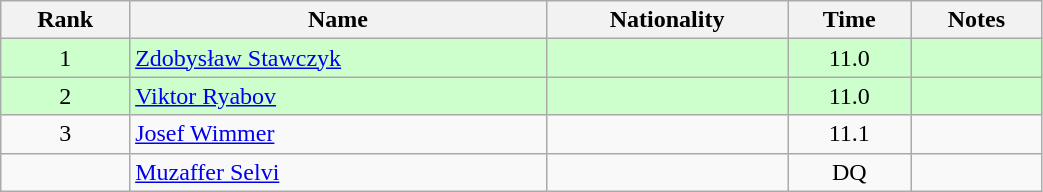<table class="wikitable sortable" style="text-align:center;width: 55%">
<tr>
<th>Rank</th>
<th>Name</th>
<th>Nationality</th>
<th>Time</th>
<th>Notes</th>
</tr>
<tr bgcolor=ccffcc>
<td>1</td>
<td align=left><a href='#'>Zdobysław Stawczyk</a></td>
<td align=left></td>
<td>11.0</td>
<td></td>
</tr>
<tr bgcolor=ccffcc>
<td>2</td>
<td align=left><a href='#'>Viktor Ryabov</a></td>
<td align=left></td>
<td>11.0</td>
<td></td>
</tr>
<tr>
<td>3</td>
<td align=left><a href='#'>Josef Wimmer</a></td>
<td align=left></td>
<td>11.1</td>
<td></td>
</tr>
<tr>
<td></td>
<td align=left><a href='#'>Muzaffer Selvi</a></td>
<td align=left></td>
<td>DQ</td>
<td></td>
</tr>
</table>
